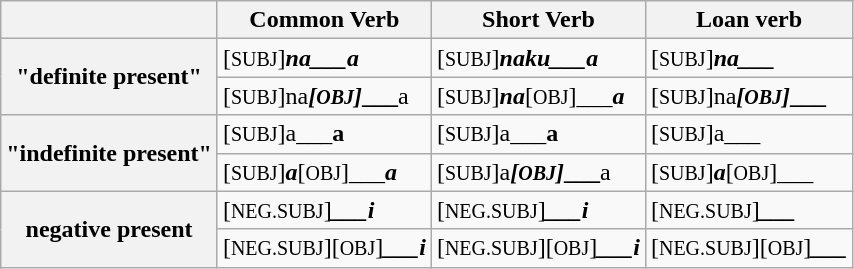<table class="wikitable">
<tr>
<th></th>
<th>Common Verb</th>
<th>Short Verb</th>
<th>Loan verb</th>
</tr>
<tr>
<th rowspan="2">"definite present"</th>
<td>[<small>SUBJ</small>]<strong><em>na<strong>___</strong>a</em></strong></td>
<td>[<small>SUBJ</small>]<strong><em>naku<strong>___</strong>a</em></strong></td>
<td>[<small>SUBJ</small>]<strong><em>na<strong>___<em></td>
</tr>
<tr>
<td>[<small>SUBJ</small>]</em></strong>na<strong><em>[<small>OBJ</small>]</em>___</strong>a</em></strong></td>
<td>[<small>SUBJ</small>]<strong><em>na</em></strong>[<small>OBJ</small>]<em>___<strong>a<strong><em></td>
<td>[<small>SUBJ</small>]</em></strong>na<strong><em>[<small>OBJ</small>]</em>___<em></td>
</tr>
<tr>
<th rowspan="2">"indefinite present"<br></th>
<td>[<small>SUBJ</small>]</em></strong>a</strong>___<strong>a<strong><em></td>
<td>[<small>SUBJ</small>]</em></strong>a</strong>___<strong>a<strong><em></td>
<td>[<small>SUBJ</small>]</em></strong>a</strong>___</em></td>
</tr>
<tr>
<td>[<small>SUBJ</small>]<strong><em>a</em></strong>[<small>OBJ</small>]<em>___<strong>a<strong><em></td>
<td>[<small>SUBJ</small>]</em></strong>a<strong><em>[<small>OBJ</small>]</em>___</strong>a</em></strong></td>
<td>[<small>SUBJ</small>]<strong><em>a</em></strong>[<small>OBJ</small>]<em>___</em></td>
</tr>
<tr>
<th rowspan="2">negative present</th>
<td>[<small>NEG.SUBJ</small>]<strong><em>___i</em></strong></td>
<td>[<small>NEG.SUBJ</small>]<strong><em>___i</em></strong></td>
<td>[<small>NEG.SUBJ</small>]<strong><em>___</em></strong></td>
</tr>
<tr>
<td>[<small>NEG.SUBJ</small>][<small>OBJ</small>]<strong><em>___i</em></strong></td>
<td>[<small>NEG.SUBJ</small>][<small>OBJ</small>]<strong><em>___i</em></strong></td>
<td>[<small>NEG.SUBJ</small>][<small>OBJ</small>]<strong><em>___</em></strong></td>
</tr>
</table>
